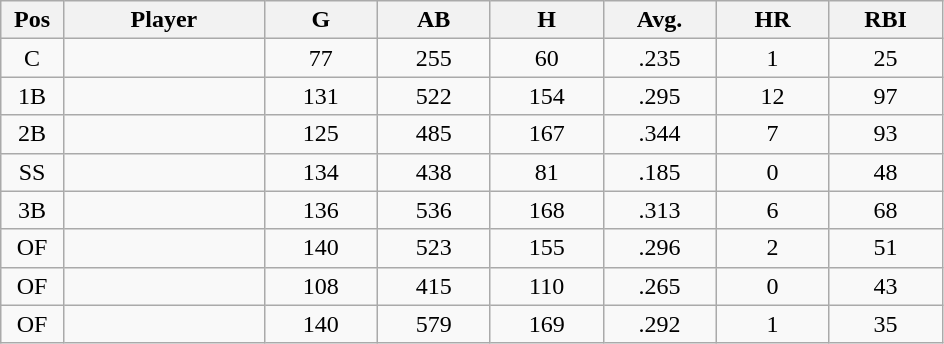<table class="wikitable sortable">
<tr>
<th bgcolor="#DDDDFF" width="5%">Pos</th>
<th bgcolor="#DDDDFF" width="16%">Player</th>
<th bgcolor="#DDDDFF" width="9%">G</th>
<th bgcolor="#DDDDFF" width="9%">AB</th>
<th bgcolor="#DDDDFF" width="9%">H</th>
<th bgcolor="#DDDDFF" width="9%">Avg.</th>
<th bgcolor="#DDDDFF" width="9%">HR</th>
<th bgcolor="#DDDDFF" width="9%">RBI</th>
</tr>
<tr align="center">
<td>C</td>
<td></td>
<td>77</td>
<td>255</td>
<td>60</td>
<td>.235</td>
<td>1</td>
<td>25</td>
</tr>
<tr align="center">
<td>1B</td>
<td></td>
<td>131</td>
<td>522</td>
<td>154</td>
<td>.295</td>
<td>12</td>
<td>97</td>
</tr>
<tr align="center">
<td>2B</td>
<td></td>
<td>125</td>
<td>485</td>
<td>167</td>
<td>.344</td>
<td>7</td>
<td>93</td>
</tr>
<tr align="center">
<td>SS</td>
<td></td>
<td>134</td>
<td>438</td>
<td>81</td>
<td>.185</td>
<td>0</td>
<td>48</td>
</tr>
<tr align="center">
<td>3B</td>
<td></td>
<td>136</td>
<td>536</td>
<td>168</td>
<td>.313</td>
<td>6</td>
<td>68</td>
</tr>
<tr align="center">
<td>OF</td>
<td></td>
<td>140</td>
<td>523</td>
<td>155</td>
<td>.296</td>
<td>2</td>
<td>51</td>
</tr>
<tr align="center">
<td>OF</td>
<td></td>
<td>108</td>
<td>415</td>
<td>110</td>
<td>.265</td>
<td>0</td>
<td>43</td>
</tr>
<tr align="center">
<td>OF</td>
<td></td>
<td>140</td>
<td>579</td>
<td>169</td>
<td>.292</td>
<td>1</td>
<td>35</td>
</tr>
</table>
